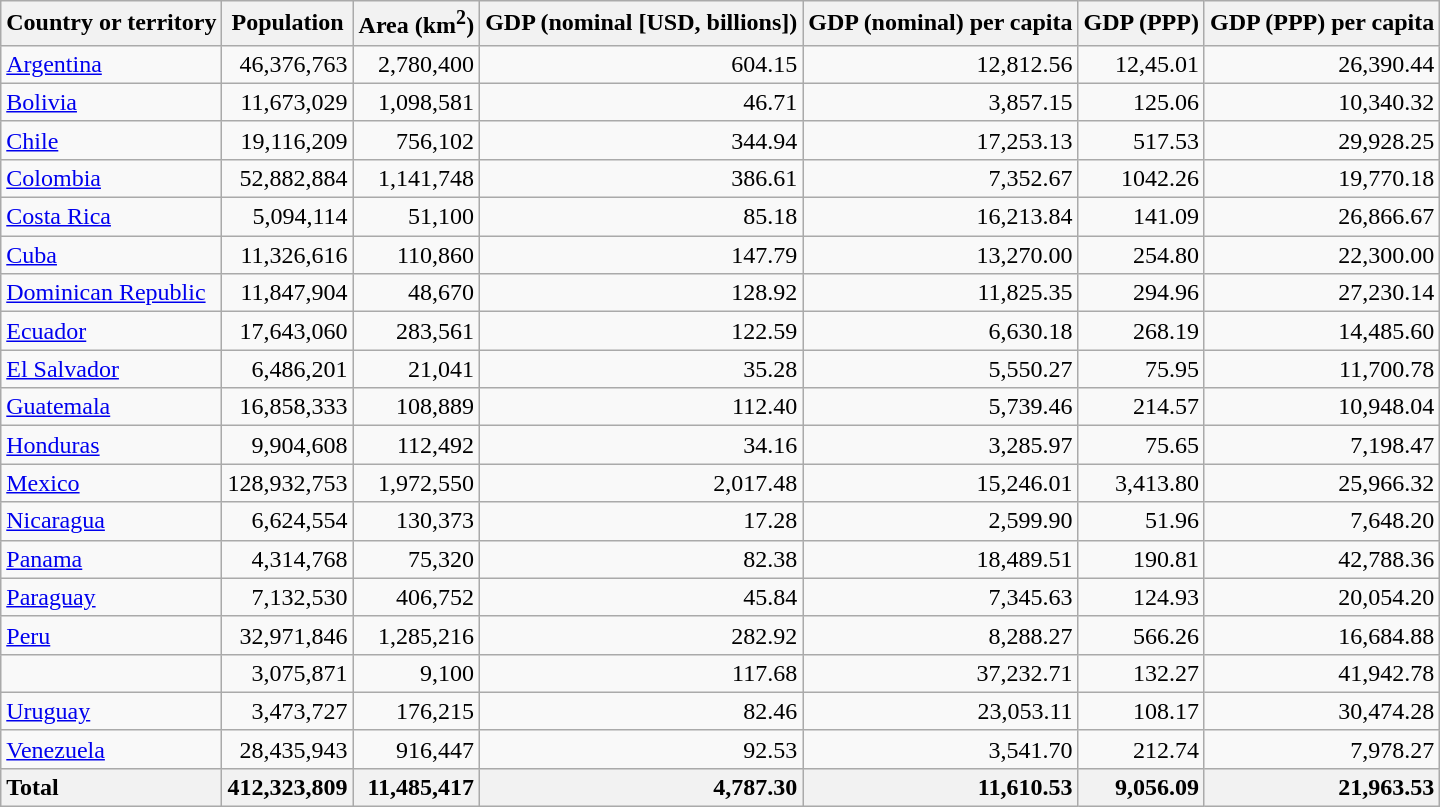<table class="sortable wikitable">
<tr>
<th>Country or territory</th>
<th>Population</th>
<th>Area (km<sup>2</sup>)</th>
<th>GDP (nominal [USD, billions])</th>
<th>GDP (nominal) per capita</th>
<th>GDP (PPP)</th>
<th>GDP (PPP) per capita</th>
</tr>
<tr>
<td> <a href='#'>Argentina</a></td>
<td style="text-align: right">46,376,763</td>
<td style="text-align: right">2,780,400</td>
<td style="text-align: right">604.15</td>
<td style="text-align: right">12,812.56</td>
<td style="text-align: right">12,45.01</td>
<td style="text-align: right">26,390.44</td>
</tr>
<tr>
<td> <a href='#'>Bolivia</a></td>
<td style="text-align: right">11,673,029</td>
<td style="text-align: right">1,098,581</td>
<td style="text-align: right">46.71</td>
<td style="text-align: right">3,857.15</td>
<td style="text-align: right">125.06</td>
<td style="text-align: right">10,340.32</td>
</tr>
<tr>
<td> <a href='#'>Chile</a></td>
<td style="text-align: right">19,116,209</td>
<td style="text-align: right">756,102</td>
<td style="text-align: right">344.94</td>
<td style="text-align: right">17,253.13</td>
<td style="text-align: right">517.53</td>
<td style="text-align: right">29,928.25</td>
</tr>
<tr>
<td> <a href='#'>Colombia</a></td>
<td style="text-align: right">52,882,884</td>
<td style="text-align: right">1,141,748</td>
<td style="text-align: right">386.61</td>
<td style="text-align: right">7,352.67</td>
<td style="text-align: right">1042.26</td>
<td style="text-align: right">19,770.18</td>
</tr>
<tr>
<td> <a href='#'>Costa Rica</a></td>
<td style="text-align: right">5,094,114</td>
<td style="text-align: right">51,100</td>
<td style="text-align: right">85.18</td>
<td style="text-align: right">16,213.84</td>
<td style="text-align: right">141.09</td>
<td style="text-align: right">26,866.67</td>
</tr>
<tr>
<td> <a href='#'>Cuba</a></td>
<td style="text-align: right">11,326,616</td>
<td style="text-align: right">110,860</td>
<td style="text-align: right">147.79</td>
<td style="text-align: right">13,270.00</td>
<td style="text-align: right">254.80</td>
<td style="text-align: right">22,300.00</td>
</tr>
<tr>
<td> <a href='#'>Dominican Republic</a></td>
<td style="text-align: right">11,847,904</td>
<td style="text-align: right">48,670</td>
<td style="text-align: right">128.92</td>
<td style="text-align: right">11,825.35</td>
<td style="text-align: right">294.96</td>
<td style="text-align: right">27,230.14</td>
</tr>
<tr>
<td> <a href='#'>Ecuador</a></td>
<td style="text-align: right">17,643,060</td>
<td style="text-align: right">283,561</td>
<td style="text-align: right">122.59</td>
<td style="text-align: right">6,630.18</td>
<td style="text-align: right">268.19</td>
<td style="text-align: right">14,485.60</td>
</tr>
<tr>
<td> <a href='#'>El Salvador</a></td>
<td style="text-align: right">6,486,201</td>
<td style="text-align: right">21,041</td>
<td style="text-align: right">35.28</td>
<td style="text-align: right">5,550.27</td>
<td style="text-align: right">75.95</td>
<td style="text-align: right">11,700.78</td>
</tr>
<tr>
<td> <a href='#'>Guatemala</a></td>
<td style="text-align: right">16,858,333</td>
<td style="text-align: right">108,889</td>
<td style="text-align: right">112.40</td>
<td style="text-align: right">5,739.46</td>
<td style="text-align: right">214.57</td>
<td style="text-align: right">10,948.04</td>
</tr>
<tr>
<td> <a href='#'>Honduras</a></td>
<td style="text-align: right">9,904,608</td>
<td style="text-align: right">112,492</td>
<td style="text-align: right">34.16</td>
<td style="text-align: right">3,285.97</td>
<td style="text-align: right">75.65</td>
<td style="text-align: right">7,198.47</td>
</tr>
<tr>
<td> <a href='#'>Mexico</a></td>
<td style="text-align: right">128,932,753</td>
<td style="text-align: right">1,972,550</td>
<td style="text-align: right">2,017.48</td>
<td style="text-align: right">15,246.01</td>
<td style="text-align: right">3,413.80</td>
<td style="text-align: right">25,966.32</td>
</tr>
<tr>
<td> <a href='#'>Nicaragua</a></td>
<td style="text-align: right">6,624,554</td>
<td style="text-align: right">130,373</td>
<td style="text-align: right">17.28</td>
<td style="text-align: right">2,599.90</td>
<td style="text-align: right">51.96</td>
<td style="text-align: right">7,648.20</td>
</tr>
<tr>
<td> <a href='#'>Panama</a></td>
<td style="text-align: right">4,314,768</td>
<td style="text-align: right">75,320</td>
<td style="text-align: right">82.38</td>
<td style="text-align: right">18,489.51</td>
<td style="text-align: right">190.81</td>
<td style="text-align: right">42,788.36</td>
</tr>
<tr>
<td> <a href='#'>Paraguay</a></td>
<td style="text-align: right">7,132,530</td>
<td style="text-align: right">406,752</td>
<td style="text-align: right">45.84</td>
<td style="text-align: right">7,345.63</td>
<td style="text-align: right">124.93</td>
<td style="text-align: right">20,054.20</td>
</tr>
<tr>
<td> <a href='#'>Peru</a></td>
<td style="text-align: right">32,971,846</td>
<td style="text-align: right">1,285,216</td>
<td style="text-align: right">282.92</td>
<td style="text-align: right">8,288.27</td>
<td style="text-align: right">566.26</td>
<td style="text-align: right">16,684.88</td>
</tr>
<tr>
<td></td>
<td style="text-align: right">3,075,871</td>
<td style="text-align: right">9,100</td>
<td style="text-align: right">117.68</td>
<td style="text-align: right">37,232.71</td>
<td style="text-align: right">132.27</td>
<td style="text-align: right">41,942.78</td>
</tr>
<tr>
<td> <a href='#'>Uruguay</a></td>
<td style="text-align: right">3,473,727</td>
<td style="text-align: right">176,215</td>
<td style="text-align: right">82.46</td>
<td style="text-align: right">23,053.11</td>
<td style="text-align: right">108.17</td>
<td style="text-align: right">30,474.28</td>
</tr>
<tr>
<td> <a href='#'>Venezuela</a></td>
<td style="text-align: right">28,435,943</td>
<td style="text-align: right">916,447</td>
<td style="text-align: right">92.53</td>
<td style="text-align: right">3,541.70</td>
<td style="text-align: right">212.74</td>
<td style="text-align: right">7,978.27</td>
</tr>
<tr>
<th style="text-align: left">Total</th>
<th style="text-align: right"><strong>412,323,809</strong></th>
<th style="text-align: right"><strong>11,485,417</strong></th>
<th style="text-align: right"><strong>4,787.30</strong></th>
<th style="text-align: right"><strong>11,610.53</strong></th>
<th style="text-align: right"><strong>9,056.09</strong></th>
<th style="text-align: right"><strong>21,963.53</strong></th>
</tr>
</table>
